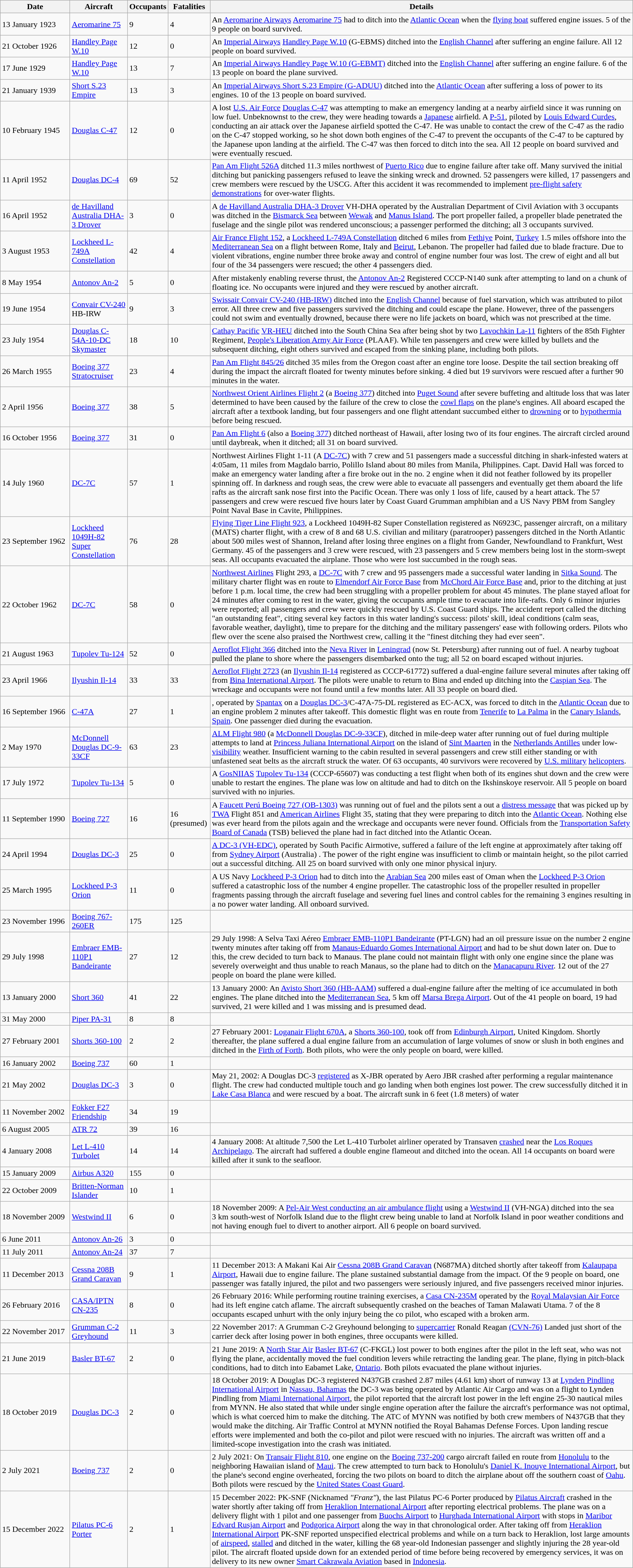<table class="wikitable sortable sort-under-center">
<tr>
<th width=130>Date</th>
<th>Aircraft</th>
<th>Occupants</th>
<th>Fatalities</th>
<th class=unsortable>Details</th>
</tr>
<tr>
<td>13 January 1923</td>
<td><a href='#'>Aeromarine 75</a></td>
<td>9</td>
<td>4</td>
<td>An <a href='#'>Aeromarine Airways</a> <a href='#'>Aeromarine 75</a> had to ditch into the <a href='#'>Atlantic Ocean</a> when the <a href='#'>flying boat</a> suffered engine issues. 5 of the 9 people on board survived.</td>
</tr>
<tr>
<td>21 October 1926</td>
<td><a href='#'>Handley Page W.10</a></td>
<td>12</td>
<td>0</td>
<td>An <a href='#'>Imperial Airways</a> <a href='#'>Handley Page W.10</a> (G-EBMS) ditched into the <a href='#'>English Channel</a> after suffering an engine failure. All 12 people on board survived.</td>
</tr>
<tr>
<td>17 June 1929</td>
<td><a href='#'>Handley Page W.10</a></td>
<td>13</td>
<td>7</td>
<td>An <a href='#'>Imperial Airways Handley Page W.10 (G-EBMT)</a> ditched into the <a href='#'>English Channel</a> after suffering an engine failure. 6 of the 13 people on board the plane survived.</td>
</tr>
<tr>
<td>21 January 1939</td>
<td><a href='#'>Short S.23 Empire</a></td>
<td>13</td>
<td>3</td>
<td>An <a href='#'>Imperial Airways Short S.23 Empire (G-ADUU)</a> ditched into the <a href='#'>Atlantic Ocean</a> after suffering a loss of power to its engines. 10 of the 13 people on board survived.</td>
</tr>
<tr>
<td>10 February 1945</td>
<td><a href='#'>Douglas C-47</a></td>
<td>12</td>
<td>0</td>
<td>A lost <a href='#'>U.S. Air Force</a> <a href='#'>Douglas C-47</a> was attempting to make an emergency landing at a nearby airfield since it was running on low fuel. Unbeknownst to the crew, they were heading towards a <a href='#'>Japanese</a> airfield. A <a href='#'>P-51</a>, piloted by <a href='#'>Louis Edward Curdes</a>, conducting an air attack over the Japanese airfield spotted the C-47. He was unable to contact the crew of the C-47 as the radio on the C-47 stopped working, so he shot down both engines of the C-47 to prevent the occupants of the C-47 to be captured by the Japanese upon landing at the airfield. The C-47 was then forced to ditch into the sea. All 12 people on board survived and were eventually rescued.</td>
</tr>
<tr>
<td>11 April 1952</td>
<td><a href='#'>Douglas DC-4</a></td>
<td>69</td>
<td>52</td>
<td><a href='#'>Pan Am Flight 526A</a> ditched 11.3 miles northwest of <a href='#'>Puerto Rico</a> due to engine failure after take off. Many survived the initial ditching but panicking passengers refused to leave the sinking wreck and drowned. 52 passengers were killed, 17 passengers and crew members were rescued by the USCG. After this accident it was recommended to implement <a href='#'>pre-flight safety demonstrations</a> for over-water flights.</td>
</tr>
<tr>
<td>16 April 1952</td>
<td><a href='#'>de Havilland Australia DHA-3 Drover</a></td>
<td>3</td>
<td>0</td>
<td>A <a href='#'>de Havilland Australia DHA-3 Drover</a> VH-DHA operated by the Australian Department of Civil Aviation with 3 occupants was ditched in the <a href='#'>Bismarck Sea</a> between <a href='#'>Wewak</a> and <a href='#'>Manus Island</a>. The port propeller failed, a propeller blade penetrated the fuselage and the single pilot was rendered unconscious; a passenger performed the ditching; all 3 occupants survived.</td>
</tr>
<tr>
<td>3 August 1953</td>
<td><a href='#'>Lockheed L-749A Constellation</a></td>
<td>42</td>
<td>4</td>
<td><a href='#'>Air France Flight 152</a>, a <a href='#'>Lockheed L-749A Constellation</a> ditched 6 miles from <a href='#'>Fethiye</a> Point, <a href='#'>Turkey</a> 1.5 miles offshore into the <a href='#'>Mediterranean Sea</a> on a flight between Rome, Italy and <a href='#'>Beirut</a>, Lebanon. The propeller had failed due to blade fracture. Due to violent vibrations, engine number three broke away and control of engine number four was lost. The crew of eight and all but four of the 34 passengers were rescued; the other 4 passengers died.</td>
</tr>
<tr>
<td>8 May 1954</td>
<td><a href='#'>Antonov An-2</a></td>
<td>5</td>
<td>0</td>
<td>After mistakenly enabling reverse thrust, the <a href='#'>Antonov An-2</a> Registered CCCP-N140 sunk after attempting to land on a chunk of floating ice. No occupants were injured and they were rescued by another aircraft.</td>
</tr>
<tr>
<td>19 June 1954</td>
<td><a href='#'>Convair CV-240</a> HB-IRW</td>
<td>9</td>
<td>3</td>
<td><a href='#'>Swissair Convair CV-240 (HB-IRW)</a> ditched into the <a href='#'>English Channel</a> because of fuel starvation, which was attributed to pilot error. All three crew and five passengers survived the ditching and could escape the plane. However, three of the passengers could not swim and eventually drowned, because there were no life jackets on board, which was not prescribed at the time.</td>
</tr>
<tr>
<td>23 July 1954</td>
<td><a href='#'>Douglas C-54A-10-DC Skymaster</a></td>
<td>18</td>
<td>10</td>
<td><a href='#'>Cathay Pacific</a> <a href='#'>VR-HEU</a> ditched into the South China Sea after being shot by two <a href='#'>Lavochkin La-11</a> fighters of the 85th Fighter Regiment, <a href='#'>People's Liberation Army Air Force</a> (PLAAF). While ten passengers and crew were killed by bullets and the subsequent ditching, eight others survived and escaped from the sinking plane, including both pilots.</td>
</tr>
<tr>
<td>26 March 1955</td>
<td><a href='#'>Boeing 377 Stratocruiser</a></td>
<td>23</td>
<td>4</td>
<td><a href='#'>Pan Am Flight 845/26</a> ditched 35 miles from the Oregon coast after an engine tore loose. Despite the tail section breaking off during the impact the aircraft floated for twenty minutes before sinking. 4 died but 19 survivors were rescued after a further 90 minutes in the water.</td>
</tr>
<tr>
<td>2 April 1956</td>
<td><a href='#'>Boeing 377</a></td>
<td>38</td>
<td>5</td>
<td><a href='#'>Northwest Orient Airlines Flight 2</a> (a <a href='#'>Boeing 377</a>) ditched into <a href='#'>Puget Sound</a> after severe buffeting and altitude loss that was later determined to have been caused by the failure of the crew to close the <a href='#'>cowl flaps</a> on the plane's engines. All aboard escaped the aircraft after a textbook landing, but four passengers and one flight attendant succumbed either to <a href='#'>drowning</a> or to <a href='#'>hypothermia</a> before being rescued.</td>
</tr>
<tr>
<td>16 October 1956</td>
<td><a href='#'>Boeing 377</a></td>
<td>31</td>
<td>0</td>
<td><a href='#'>Pan Am Flight 6</a> (also a <a href='#'>Boeing 377</a>) ditched northeast of Hawaii, after losing two of its four engines. The aircraft circled around  until daybreak, when it ditched; all 31 on board survived.</td>
</tr>
<tr>
<td>14 July 1960</td>
<td><a href='#'>DC-7C</a></td>
<td>57</td>
<td>1</td>
<td>Northwest Airlines Flight 1-11 (A <a href='#'>DC-7C</a>) with 7 crew and 51 passengers made a successful ditching in shark-infested waters at 4:05am, 11 miles from Magdalo barrio, Polillo Island about 80 miles from Manila, Philippines. Capt. David Hall was forced to make an emergency water landing after a fire broke out in the no. 2 engine when it did not feather followed by its propeller spinning off. In darkness and rough seas, the crew were able to evacuate all passengers and eventually get them aboard the life rafts as the aircraft sank nose first into the Pacific Ocean. There was only 1 loss of life, caused by a heart attack. The 57 passengers and crew were rescued five hours later by Coast Guard Grumman amphibian and a US Navy PBM from Sangley Point Naval Base in Cavite, Philippines.</td>
</tr>
<tr>
<td>23 September 1962</td>
<td><a href='#'>Lockheed 1049H-82 Super Constellation</a></td>
<td>76</td>
<td>28</td>
<td><a href='#'>Flying Tiger Line Flight 923</a>, a Lockheed 1049H-82 Super Constellation registered as N6923C, passenger aircraft, on a military (MATS) charter flight, with a crew of 8 and 68 U.S. civilian and military (paratrooper) passengers ditched in the North Atlantic about 500 miles west of Shannon, Ireland after losing three engines on a flight from Gander, Newfoundland to Frankfurt, West Germany. 45 of the passengers and 3 crew were rescued, with 23 passengers and 5 crew members being lost in the storm-swept seas. All occupants evacuated the airplane. Those who were lost succumbed in the rough seas.</td>
</tr>
<tr>
<td>22 October 1962</td>
<td><a href='#'>DC-7C</a></td>
<td>58</td>
<td>0</td>
<td><a href='#'>Northwest Airlines</a> Flight 293, a <a href='#'>DC-7C</a> with 7 crew and 95 passengers made a successful water landing in <a href='#'>Sitka Sound</a>. The military charter flight was en route to <a href='#'>Elmendorf Air Force Base</a> from <a href='#'>McChord Air Force Base</a> and, prior to the ditching at just before 1 p.m. local time, the crew had been struggling with a propeller problem for about 45 minutes. The plane stayed afloat for 24 minutes after coming to rest in the water, giving the occupants ample time to evacuate into life-rafts. Only 6 minor injuries were reported; all passengers and crew were quickly rescued by U.S. Coast Guard ships. The accident report called the ditching "an outstanding feat", citing several key factors in this water landing's success: pilots' skill, ideal conditions (calm seas, favorable weather, daylight), time to prepare for the ditching and the military passengers' ease with following orders. Pilots who flew over the scene also praised the Northwest crew, calling it the "finest ditching they had ever seen".</td>
</tr>
<tr>
<td>21 August 1963</td>
<td><a href='#'>Tupolev Tu-124</a></td>
<td>52</td>
<td>0</td>
<td><a href='#'>Aeroflot Flight 366</a> ditched into the <a href='#'>Neva River</a> in <a href='#'>Leningrad</a> (now St. Petersburg) after running out of fuel. A nearby tugboat pulled the plane to shore where the passengers disembarked onto the tug; all 52 on board escaped without injuries.</td>
</tr>
<tr>
<td>23 April 1966</td>
<td><a href='#'>Ilyushin Il-14</a></td>
<td>33</td>
<td>33</td>
<td><a href='#'>Aeroflot Flight 2723</a> (an <a href='#'>Ilyushin Il-14</a> registered as CCCP-61772) suffered a dual-engine failure several minutes after taking off from <a href='#'>Bina International Airport</a>. The pilots were unable to return to Bina and ended up ditching into the <a href='#'>Caspian Sea</a>. The wreckage and occupants were not found until a few months later. All 33 people on board died.</td>
</tr>
<tr>
<td>16 September 1966</td>
<td><a href='#'>C-47A</a></td>
<td>27</td>
<td>1</td>
<td>, operated by <a href='#'>Spantax</a> on a <a href='#'>Douglas DC-3</a>/C-47A-75-DL registered as EC-ACX, was forced to ditch in the <a href='#'>Atlantic Ocean</a> due to an engine problem 2 minutes after takeoff. This domestic flight was en route from <a href='#'>Tenerife</a> to <a href='#'>La Palma</a> in the <a href='#'>Canary Islands</a>, <a href='#'>Spain</a>. One passenger died during the evacuation.</td>
</tr>
<tr>
<td>2 May 1970</td>
<td><a href='#'>McDonnell Douglas DC-9-33CF</a></td>
<td>63</td>
<td>23</td>
<td><a href='#'>ALM Flight 980</a> (a <a href='#'>McDonnell Douglas DC-9-33CF</a>), ditched in mile-deep water after running out of fuel during multiple attempts to land at <a href='#'>Princess Juliana International Airport</a> on the island of <a href='#'>Sint Maarten</a> in the <a href='#'>Netherlands Antilles</a> under low-<a href='#'>visibility</a> weather. Insufficient warning to the cabin resulted in several passengers and crew still either standing or with unfastened seat belts as the aircraft struck the water. Of 63 occupants, 40 survivors were recovered by <a href='#'>U.S. military</a> <a href='#'>helicopters</a>.</td>
</tr>
<tr>
<td>17 July 1972</td>
<td><a href='#'>Tupolev Tu-134</a></td>
<td>5</td>
<td>0</td>
<td>A <a href='#'>GosNIIAS</a> <a href='#'>Tupolev Tu-134</a>  (CCCP-65607) was conducting a test flight when both of its engines shut down and the crew were unable to restart the engines. The plane was low on altitude and had to ditch on the Ikshinskoye reservoir. All 5 people on board survived with no injuries.</td>
</tr>
<tr>
<td>11 September 1990</td>
<td><a href='#'>Boeing 727</a></td>
<td>16</td>
<td>16 (presumed)</td>
<td>A <a href='#'>Faucett Perú Boeing 727 (OB-1303)</a> was running out of fuel and the pilots sent a out a <a href='#'>distress message</a> that was picked up by <a href='#'>TWA</a> Flight 851 and <a href='#'>American Airlines</a> Flight 35, stating that they were preparing to ditch into the <a href='#'>Atlantic Ocean</a>. Nothing else was ever heard from the pilots again and the wreckage and occupants were never found. Officials from the <a href='#'>Transportation Safety Board of Canada</a> (TSB) believed the plane had in fact ditched into the Atlantic Ocean.</td>
</tr>
<tr>
<td>24 April 1994</td>
<td><a href='#'>Douglas DC-3</a></td>
<td>25</td>
<td>0</td>
<td><a href='#'>A DC-3 (VH-EDC)</a>, operated by South Pacific Airmotive, suffered a failure of the left engine at approximately  after taking off from <a href='#'>Sydney Airport</a> (Australia) . The power of the right engine was insufficient to climb or maintain height, so the pilot carried out a successful ditching. All 25 on board survived with only one minor physical injury.</td>
</tr>
<tr>
<td>25 March 1995</td>
<td><a href='#'>Lockheed P-3 Orion</a></td>
<td>11</td>
<td>0</td>
<td>A US Navy <a href='#'>Lockheed P-3 Orion</a> had to ditch into the <a href='#'>Arabian Sea</a> 200 miles east of Oman when the <a href='#'>Lockheed P-3 Orion</a> suffered a catastrophic loss of the number 4 engine propeller. The catastrophic loss of the propeller resulted in propeller fragments passing through the aircraft fuselage and severing fuel lines and control cables for the remaining 3 engines resulting in a no power water landing. All onboard survived.</td>
</tr>
<tr>
<td>23 November 1996</td>
<td><a href='#'>Boeing 767-260ER</a></td>
<td>175</td>
<td>125</td>
<td></td>
</tr>
<tr>
<td>29 July 1998</td>
<td><a href='#'>Embraer EMB-110P1 Bandeirante</a></td>
<td>27</td>
<td>12</td>
<td>29 July 1998: A Selva Taxi Aéreo <a href='#'>Embraer EMB-110P1 Bandeirante</a> (PT-LGN) had an oil pressure issue on the number 2 engine twenty minutes after taking off from <a href='#'>Manaus-Eduardo Gomes International Airport</a> and had to be shut down later on. Due to this, the crew decided to turn back to Manaus. The plane could not maintain flight with only one engine since the plane was severely overweight and thus unable to reach Manaus, so the plane had to ditch on the <a href='#'>Manacapuru River</a>. 12 out of the 27 people on board the plane were killed.</td>
</tr>
<tr>
<td>13 January 2000</td>
<td><a href='#'>Short 360</a></td>
<td>41</td>
<td>22</td>
<td>13 January 2000: An <a href='#'>Avisto Short 360 (HB-AAM)</a> suffered a dual-engine failure after the melting of ice accumulated in both engines. The plane ditched into the <a href='#'>Mediterranean Sea</a>, 5 km off <a href='#'>Marsa Brega Airport</a>. Out of the 41 people on board, 19 had survived, 21 were killed and 1 was missing and is presumed dead.</td>
</tr>
<tr>
<td>31 May 2000</td>
<td><a href='#'>Piper PA-31</a></td>
<td>8</td>
<td>8</td>
<td></td>
</tr>
<tr>
<td>27 February 2001</td>
<td><a href='#'>Shorts 360-100</a></td>
<td>2</td>
<td>2</td>
<td>27 February 2001: <a href='#'>Loganair Flight 670A</a>, a <a href='#'>Shorts 360-100</a>, took off from <a href='#'>Edinburgh Airport</a>, United Kingdom. Shortly thereafter, the plane suffered a dual engine failure from an accumulation of  large volumes of snow or slush in both engines and ditched in the <a href='#'>Firth of Forth</a>. Both pilots, who were the only people on board, were killed.</td>
</tr>
<tr>
<td>16 January 2002</td>
<td><a href='#'>Boeing 737</a></td>
<td>60</td>
<td>1</td>
<td></td>
</tr>
<tr>
<td>21 May 2002</td>
<td><a href='#'>Douglas DC-3</a></td>
<td>3</td>
<td>0</td>
<td>May 21, 2002: A Douglas DC-3  <a href='#'>registered</a> as X-JBR operated by Aero JBR crashed after performing a regular maintenance flight. The crew had conducted multiple touch and go landing when both engines lost power. The crew successfully ditched it in <a href='#'>Lake Casa Blanca</a> and were rescued by a boat. The aircraft sunk in 6 feet (1.8 meters) of water</td>
</tr>
<tr>
<td>11 November 2002</td>
<td><a href='#'>Fokker F27 Friendship</a></td>
<td>34</td>
<td>19</td>
<td></td>
</tr>
<tr>
<td>6 August 2005</td>
<td><a href='#'>ATR 72</a></td>
<td>39</td>
<td>16</td>
<td></td>
</tr>
<tr>
<td>4 January 2008</td>
<td><a href='#'>Let L-410 Turbolet</a></td>
<td>14</td>
<td>14</td>
<td>4 January 2008: At altitude 7,500 the Let L-410 Turbolet airliner operated by Transaven <a href='#'>crashed</a> near the  <a href='#'>Los Roques Archipelago</a>. The aircraft had suffered a double engine flameout and ditched into the ocean. All 14 occupants on board were killed after it sunk to the seafloor.</td>
</tr>
<tr>
<td>15 January 2009</td>
<td><a href='#'>Airbus A320</a></td>
<td>155</td>
<td>0</td>
<td></td>
</tr>
<tr>
<td>22 October 2009</td>
<td><a href='#'>Britten-Norman Islander</a></td>
<td>10</td>
<td>1</td>
<td></td>
</tr>
<tr>
<td>18 November 2009</td>
<td><a href='#'>Westwind II</a></td>
<td>6</td>
<td>0</td>
<td>18 November 2009: A <a href='#'>Pel-Air West conducting an air ambulance flight</a> using a <a href='#'>Westwind II</a> (VH-NGA) ditched into the sea 3 km south-west of Norfolk Island due to the flight crew being unable to land at Norfolk Island in poor weather conditions and not having enough fuel to divert to another airport. All 6 people on board survived.</td>
</tr>
<tr>
<td>6 June 2011</td>
<td><a href='#'>Antonov An-26</a></td>
<td>3</td>
<td>0</td>
<td></td>
</tr>
<tr>
<td>11 July 2011</td>
<td><a href='#'>Antonov An-24</a></td>
<td>37</td>
<td>7</td>
<td></td>
</tr>
<tr>
<td>11 December 2013</td>
<td><a href='#'>Cessna 208B Grand Caravan</a></td>
<td>9</td>
<td>1</td>
<td>11 December 2013: A Makani Kai Air <a href='#'>Cessna 208B Grand Caravan</a> (N687MA) ditched shortly after takeoff from <a href='#'>Kalaupapa Airport</a>, Hawaii due to engine failure. The plane sustained substantial damage from the impact. Of the 9 people on board, one passenger was fatally injured, the pilot and two passengers were seriously injured, and five passengers received minor injuries.</td>
</tr>
<tr>
<td>26 February 2016</td>
<td><a href='#'>CASA/IPTN CN-235</a></td>
<td>8</td>
<td>0</td>
<td>26 February 2016: While performing routine training exercises, a <a href='#'>Casa CN-235M</a> operated by the <a href='#'>Royal Malaysian Air Force</a> had its left engine catch aflame. The aircraft subsequently crashed on the beaches of Taman Malawati Utama. 7 of the 8 occupants escaped unhurt with the only injury being the co pilot, who escaped with a broken arm.</td>
</tr>
<tr>
<td>22 November 2017</td>
<td><a href='#'>Grumman C-2 Greyhound</a></td>
<td>11</td>
<td>3</td>
<td>22 November 2017: A Grumman C-2 Greyhound belonging to <a href='#'>supercarrier</a> Ronald Reagan <a href='#'>(CVN-76)</a> Landed just short of the carrier deck after losing power in both engines, three occupants were killed.</td>
</tr>
<tr>
<td>21 June 2019</td>
<td><a href='#'>Basler BT-67</a></td>
<td>2</td>
<td>0</td>
<td>21 June 2019: A <a href='#'>North Star Air</a> <a href='#'>Basler BT-67</a> (C-FKGL) lost power to both engines after the pilot in the left seat, who was not flying the plane, accidentally moved the fuel condition levers while retracting the landing gear. The plane, flying in pitch-black conditions, had to ditch into Eabamet Lake, <a href='#'>Ontario</a>. Both pilots evacuated the plane without injuries.</td>
</tr>
<tr>
<td>18 October 2019</td>
<td><a href='#'>Douglas DC-3</a></td>
<td>2</td>
<td>0</td>
<td>18 October 2019: A Douglas DC-3 registered N437GB crashed 2.87 miles (4.61 km) short of runway 13 at <a href='#'>Lynden Pindling International Airport</a> in <a href='#'>Nassau, Bahamas</a> the DC-3 was being operated by Atlantic Air Cargo and was on a flight to Lynden Pindling from <a href='#'>Miami International Airport</a>, the pilot reported that the aircraft lost power  in the left engine 25-30 nautical miles from MYNN. He also stated that while under single engine operation after the failure the aircraft's performance was not optimal, which is what coerced him to make the ditching. The ATC of MYNN was notified by both crew members of N437GB that they would make the ditching. Air Traffic Control at MYNN notified the Royal Bahamas Defense Forces. Upon landing rescue efforts were implemented and both the co-pilot and pilot were rescued with no injuries. The aircraft was written off and a limited-scope investigation into the crash was initiated.</td>
</tr>
<tr>
<td>2 July 2021</td>
<td><a href='#'>Boeing 737</a></td>
<td>2</td>
<td>0</td>
<td>2 July 2021: On <a href='#'>Transair Flight 810</a>, one engine on the <a href='#'>Boeing 737-200</a> cargo aircraft failed en route from <a href='#'>Honolulu</a> to the neighboring Hawaiian island of <a href='#'>Maui</a>. The crew attempted to turn back to Honolulu's <a href='#'>Daniel K. Inouye International Airport</a>, but the plane's second engine overheated, forcing the two pilots on board to ditch the airplane about  off the southern coast of <a href='#'>Oahu</a>. Both pilots were rescued by the <a href='#'>United States Coast Guard</a>.</td>
</tr>
<tr>
<td>15 December 2022</td>
<td><a href='#'>Pilatus PC-6 Porter</a></td>
<td>2</td>
<td>1</td>
<td>15 December 2022: PK-SNF (Nicknamed <em>"Franz"</em>), the last Pilatus PC-6 Porter produced by <a href='#'>Pilatus Aircraft</a> crashed in the water shortly after taking off from <a href='#'>Heraklion International Airport</a> after reporting electrical problems. The plane was on a delivery flight with 1 pilot and one passenger from <a href='#'>Buochs Airport</a> to <a href='#'>Hurghada International Airport</a>  with stops in <a href='#'>Maribor Edvard Rusjan Airport</a> and <a href='#'>Podgorica Airport</a> along the way in that chronological order. After taking off from <a href='#'>Heraklion International Airport</a> PK-SNF reported unspecified electrical problems and while on a turn back to Heraklion, lost large amounts of  <a href='#'>airspeed</a>, <a href='#'>stalled</a> and ditched in the water, killing the 68 year-old Indonesian passenger and slightly injuring the 28 year-old pilot. The aircraft floated upside down for an extended period of time before being recovered by emergency services, it was on delivery to its new owner  <a href='#'>Smart Cakrawala Aviation</a> based in <a href='#'>Indonesia</a>.</td>
</tr>
</table>
